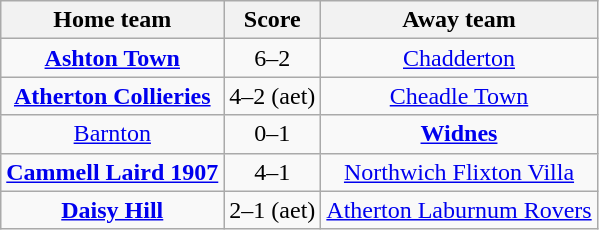<table class="wikitable" style="text-align: center">
<tr>
<th>Home team</th>
<th>Score</th>
<th>Away team</th>
</tr>
<tr>
<td><strong><a href='#'>Ashton Town</a></strong></td>
<td>6–2</td>
<td><a href='#'>Chadderton</a></td>
</tr>
<tr>
<td><strong><a href='#'>Atherton Collieries</a></strong></td>
<td>4–2 (aet)</td>
<td><a href='#'>Cheadle Town</a></td>
</tr>
<tr>
<td><a href='#'>Barnton</a></td>
<td>0–1</td>
<td><strong><a href='#'>Widnes</a> </strong></td>
</tr>
<tr>
<td><strong><a href='#'>Cammell Laird 1907</a></strong></td>
<td>4–1</td>
<td><a href='#'>Northwich Flixton Villa</a></td>
</tr>
<tr>
<td><strong><a href='#'>Daisy Hill</a></strong></td>
<td>2–1 (aet)</td>
<td><a href='#'>Atherton Laburnum Rovers</a></td>
</tr>
</table>
